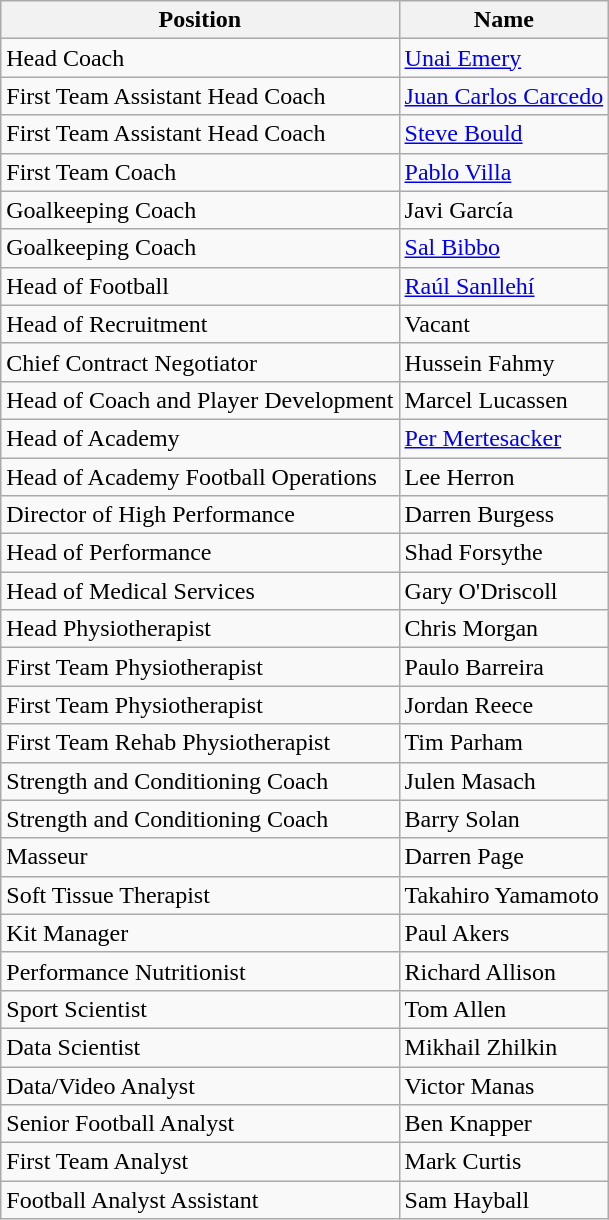<table class="wikitable">
<tr>
<th>Position</th>
<th>Name</th>
</tr>
<tr>
<td>Head Coach</td>
<td> <a href='#'>Unai Emery</a></td>
</tr>
<tr>
<td>First Team Assistant Head Coach</td>
<td> <a href='#'>Juan Carlos Carcedo</a></td>
</tr>
<tr>
<td>First Team Assistant Head Coach</td>
<td> <a href='#'>Steve Bould</a></td>
</tr>
<tr>
<td>First Team Coach</td>
<td> <a href='#'>Pablo Villa</a></td>
</tr>
<tr>
<td>Goalkeeping Coach</td>
<td> Javi García</td>
</tr>
<tr>
<td>Goalkeeping Coach</td>
<td> <a href='#'>Sal Bibbo</a></td>
</tr>
<tr>
<td>Head of Football</td>
<td> <a href='#'>Raúl Sanllehí</a></td>
</tr>
<tr>
<td>Head of Recruitment</td>
<td>Vacant</td>
</tr>
<tr>
<td>Chief Contract Negotiator</td>
<td> Hussein Fahmy</td>
</tr>
<tr>
<td>Head of Coach and Player Development</td>
<td> Marcel Lucassen</td>
</tr>
<tr>
<td>Head of Academy</td>
<td> <a href='#'>Per Mertesacker</a></td>
</tr>
<tr>
<td>Head of Academy Football Operations</td>
<td> Lee Herron</td>
</tr>
<tr>
<td>Director of High Performance</td>
<td> Darren Burgess</td>
</tr>
<tr>
<td>Head of Performance</td>
<td> Shad Forsythe</td>
</tr>
<tr>
<td>Head of Medical Services</td>
<td> Gary O'Driscoll</td>
</tr>
<tr>
<td>Head Physiotherapist</td>
<td> Chris Morgan</td>
</tr>
<tr>
<td>First Team Physiotherapist</td>
<td> Paulo Barreira</td>
</tr>
<tr>
<td>First Team Physiotherapist</td>
<td> Jordan Reece</td>
</tr>
<tr>
<td>First Team Rehab Physiotherapist</td>
<td> Tim Parham</td>
</tr>
<tr>
<td>Strength and Conditioning Coach</td>
<td> Julen Masach</td>
</tr>
<tr>
<td>Strength and Conditioning Coach</td>
<td> Barry Solan</td>
</tr>
<tr>
<td>Masseur</td>
<td> Darren Page</td>
</tr>
<tr>
<td>Soft Tissue Therapist</td>
<td> Takahiro Yamamoto</td>
</tr>
<tr>
<td>Kit Manager</td>
<td> Paul Akers</td>
</tr>
<tr>
<td>Performance Nutritionist</td>
<td> Richard Allison</td>
</tr>
<tr>
<td>Sport Scientist</td>
<td> Tom Allen</td>
</tr>
<tr>
<td>Data Scientist</td>
<td> Mikhail Zhilkin</td>
</tr>
<tr>
<td>Data/Video Analyst</td>
<td> Victor Manas</td>
</tr>
<tr>
<td>Senior Football Analyst</td>
<td> Ben Knapper</td>
</tr>
<tr>
<td>First Team Analyst</td>
<td> Mark Curtis</td>
</tr>
<tr>
<td>Football Analyst Assistant</td>
<td> Sam Hayball</td>
</tr>
</table>
